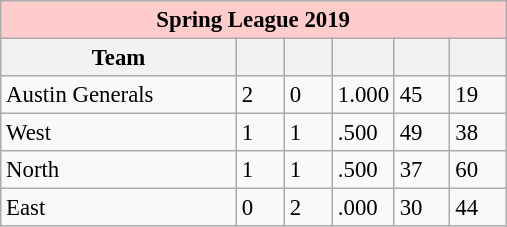<table class="wikitable" style="font-size: 95%;">
<tr>
<th colspan="10" style="background:#fcc; text-align:center; vertical-align:middle;">Spring League 2019</th>
</tr>
<tr>
<th style="width:150px;">Team</th>
<th width="25"></th>
<th width="25"></th>
<th width="30"></th>
<th width="30"></th>
<th width="30"></th>
</tr>
<tr>
<td>Austin Generals</td>
<td>2</td>
<td>0</td>
<td>1.000</td>
<td>45</td>
<td>19</td>
</tr>
<tr>
<td>West</td>
<td>1</td>
<td>1</td>
<td>.500</td>
<td>49</td>
<td>38</td>
</tr>
<tr>
<td>North</td>
<td>1</td>
<td>1</td>
<td>.500</td>
<td>37</td>
<td>60</td>
</tr>
<tr>
<td>East</td>
<td>0</td>
<td>2</td>
<td>.000</td>
<td>30</td>
<td>44</td>
</tr>
</table>
